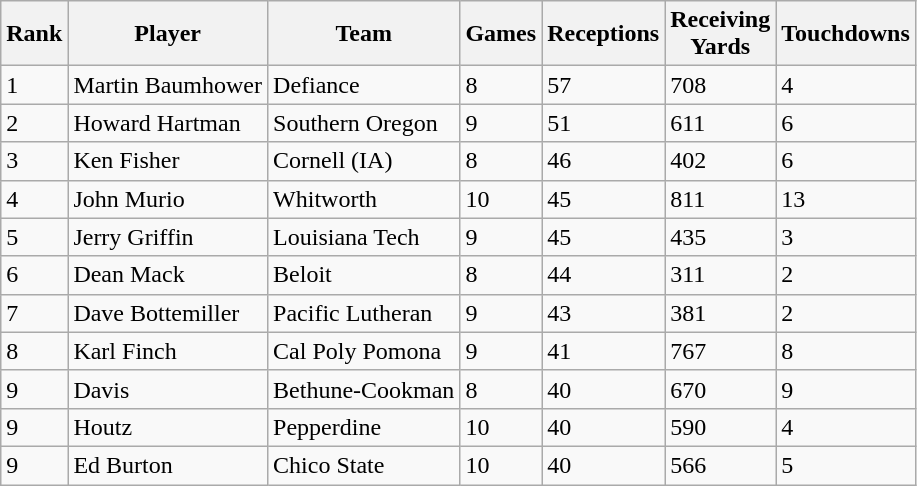<table class="wikitable sortable">
<tr>
<th>Rank</th>
<th>Player</th>
<th>Team</th>
<th>Games</th>
<th>Receptions</th>
<th>Receiving<br>Yards</th>
<th>Touchdowns</th>
</tr>
<tr>
<td>1</td>
<td>Martin Baumhower</td>
<td>Defiance</td>
<td>8</td>
<td>57</td>
<td>708</td>
<td>4</td>
</tr>
<tr>
<td>2</td>
<td>Howard Hartman</td>
<td>Southern Oregon</td>
<td>9</td>
<td>51</td>
<td>611</td>
<td>6</td>
</tr>
<tr>
<td>3</td>
<td>Ken Fisher</td>
<td>Cornell (IA)</td>
<td>8</td>
<td>46</td>
<td>402</td>
<td>6</td>
</tr>
<tr>
<td>4</td>
<td>John Murio</td>
<td>Whitworth</td>
<td>10</td>
<td>45</td>
<td>811</td>
<td>13</td>
</tr>
<tr>
<td>5</td>
<td>Jerry Griffin</td>
<td>Louisiana Tech</td>
<td>9</td>
<td>45</td>
<td>435</td>
<td>3</td>
</tr>
<tr>
<td>6</td>
<td>Dean Mack</td>
<td>Beloit</td>
<td>8</td>
<td>44</td>
<td>311</td>
<td>2</td>
</tr>
<tr>
<td>7</td>
<td>Dave Bottemiller</td>
<td>Pacific Lutheran</td>
<td>9</td>
<td>43</td>
<td>381</td>
<td>2</td>
</tr>
<tr>
<td>8</td>
<td>Karl Finch</td>
<td>Cal Poly Pomona</td>
<td>9</td>
<td>41</td>
<td>767</td>
<td>8</td>
</tr>
<tr>
<td>9</td>
<td>Davis</td>
<td>Bethune-Cookman</td>
<td>8</td>
<td>40</td>
<td>670</td>
<td>9</td>
</tr>
<tr>
<td>9</td>
<td>Houtz</td>
<td>Pepperdine</td>
<td>10</td>
<td>40</td>
<td>590</td>
<td>4</td>
</tr>
<tr>
<td>9</td>
<td>Ed Burton</td>
<td>Chico State</td>
<td>10</td>
<td>40</td>
<td>566</td>
<td>5</td>
</tr>
</table>
